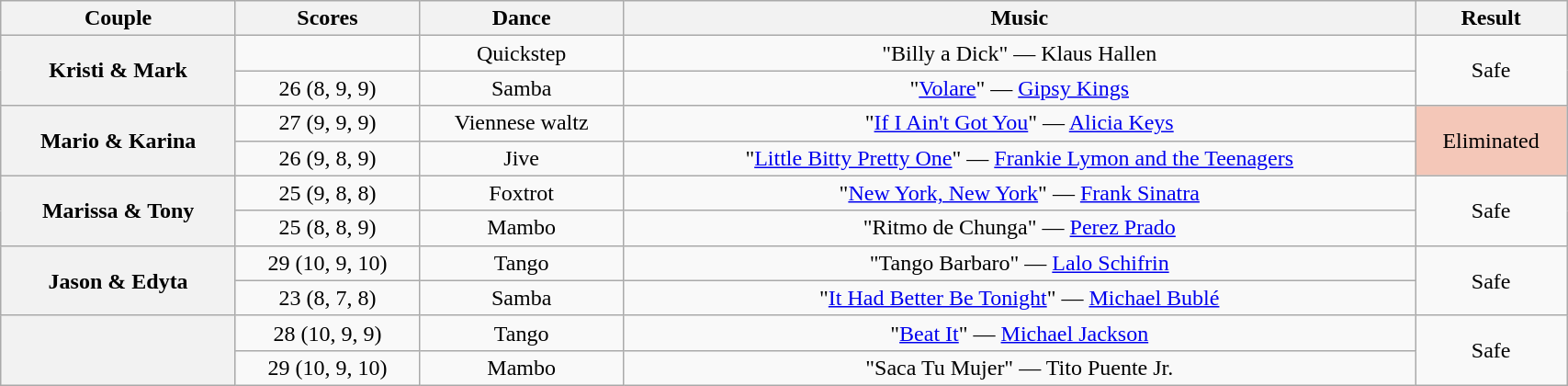<table class="wikitable sortable" style="text-align:center; width:90%">
<tr>
<th scope="col">Couple</th>
<th scope="col">Scores</th>
<th scope="col" class="unsortable">Dance</th>
<th scope="col" class="unsortable">Music</th>
<th scope="col" class="unsortable">Result</th>
</tr>
<tr>
<th scope="row" rowspan=2>Kristi & Mark</th>
<td></td>
<td>Quickstep</td>
<td>"Billy a Dick" — Klaus Hallen</td>
<td rowspan=2>Safe</td>
</tr>
<tr>
<td>26 (8, 9, 9)</td>
<td>Samba</td>
<td>"<a href='#'>Volare</a>" — <a href='#'>Gipsy Kings</a></td>
</tr>
<tr>
<th scope="row" rowspan=2>Mario & Karina</th>
<td>27 (9, 9, 9)</td>
<td>Viennese waltz</td>
<td>"<a href='#'>If I Ain't Got You</a>" — <a href='#'>Alicia Keys</a></td>
<td rowspan=2 bgcolor=f4c7b8>Eliminated</td>
</tr>
<tr>
<td>26 (9, 8, 9)</td>
<td>Jive</td>
<td>"<a href='#'>Little Bitty Pretty One</a>" — <a href='#'>Frankie Lymon and the Teenagers</a></td>
</tr>
<tr>
<th scope="row" rowspan=2>Marissa & Tony</th>
<td>25 (9, 8, 8)</td>
<td>Foxtrot</td>
<td>"<a href='#'>New York, New York</a>" — <a href='#'>Frank Sinatra</a></td>
<td rowspan=2>Safe</td>
</tr>
<tr>
<td>25 (8, 8, 9)</td>
<td>Mambo</td>
<td>"Ritmo de Chunga" — <a href='#'>Perez Prado</a></td>
</tr>
<tr>
<th scope="row" rowspan=2>Jason & Edyta</th>
<td>29 (10, 9, 10)</td>
<td>Tango</td>
<td>"Tango Barbaro" — <a href='#'>Lalo Schifrin</a></td>
<td rowspan=2>Safe</td>
</tr>
<tr>
<td>23 (8, 7, 8)</td>
<td>Samba</td>
<td>"<a href='#'>It Had Better Be Tonight</a>" — <a href='#'>Michael Bublé</a></td>
</tr>
<tr>
<th scope="row" rowspan=2></th>
<td>28 (10, 9, 9)</td>
<td>Tango</td>
<td>"<a href='#'>Beat It</a>" — <a href='#'>Michael Jackson</a></td>
<td rowspan=2>Safe</td>
</tr>
<tr>
<td>29 (10, 9, 10)</td>
<td>Mambo</td>
<td>"Saca Tu Mujer" — Tito Puente Jr.</td>
</tr>
</table>
